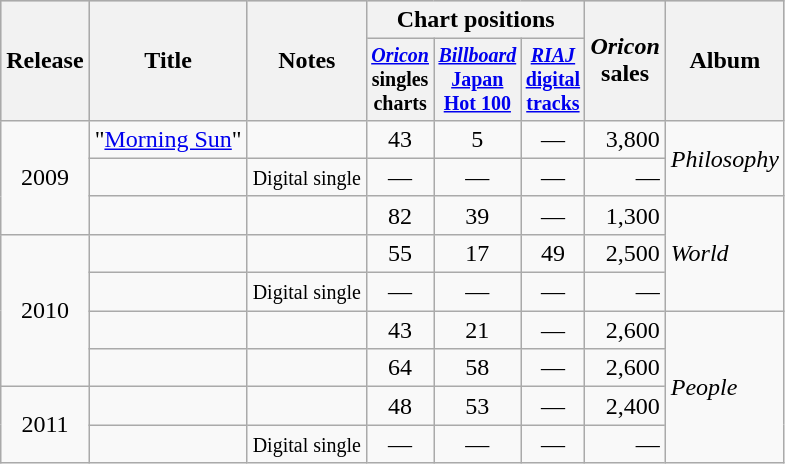<table class="wikitable" style="text-align:center">
<tr bgcolor="#CCCCCC">
<th rowspan="2">Release</th>
<th rowspan="2">Title</th>
<th rowspan="2">Notes</th>
<th colspan="3">Chart positions</th>
<th rowspan="2"><em>Oricon</em><br>sales<br></th>
<th rowspan="2">Album</th>
</tr>
<tr style="font-size:smaller;">
<th width="35"><em><a href='#'>Oricon</a></em> singles charts<br></th>
<th width="35"><em><a href='#'>Billboard</a></em> <a href='#'>Japan Hot 100</a><br></th>
<th width="35"><em><a href='#'>RIAJ</a></em> <a href='#'>digital tracks</a><br></th>
</tr>
<tr>
<td rowspan="3">2009</td>
<td align="left">"<a href='#'>Morning Sun</a>"</td>
<td align="left" rowspan="1"></td>
<td>43</td>
<td>5</td>
<td>—</td>
<td align="right">3,800</td>
<td align="left" rowspan="2"><em>Philosophy</em></td>
</tr>
<tr>
<td align="left"></td>
<td align="left" rowspan="1"><small>Digital single</small></td>
<td>—</td>
<td>—</td>
<td>—</td>
<td align="right">—</td>
</tr>
<tr>
<td align="left"></td>
<td align="left" rowspan="1"></td>
<td>82</td>
<td>39</td>
<td>—</td>
<td align="right">1,300</td>
<td align="left" rowspan="3"><em>World</em></td>
</tr>
<tr>
<td rowspan="4">2010</td>
<td align="left"></td>
<td align="left" rowspan="1"></td>
<td>55</td>
<td>17</td>
<td>49</td>
<td align="right">2,500</td>
</tr>
<tr>
<td align="left"></td>
<td align="left" rowspan="1"><small>Digital single</small></td>
<td>—</td>
<td>—</td>
<td>—</td>
<td align="right">—</td>
</tr>
<tr>
<td align="left"></td>
<td align="left" rowspan="1"></td>
<td>43</td>
<td>21</td>
<td>—</td>
<td align="right">2,600</td>
<td align="left" rowspan="4"><em>People</em></td>
</tr>
<tr>
<td align="left"></td>
<td align="left" rowspan="1"></td>
<td>64</td>
<td>58</td>
<td>—</td>
<td align="right">2,600</td>
</tr>
<tr>
<td rowspan="2">2011</td>
<td align="left"></td>
<td align="left" rowspan="1"></td>
<td>48</td>
<td>53</td>
<td>—</td>
<td align="right">2,400</td>
</tr>
<tr>
<td align="left"></td>
<td align="left" rowspan="1"><small>Digital single</small></td>
<td>—</td>
<td>—</td>
<td>—</td>
<td align="right">—</td>
</tr>
</table>
